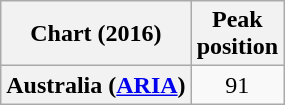<table class="wikitable sortable plainrowheaders" style="text-align:center">
<tr>
<th>Chart (2016)</th>
<th>Peak<br>position</th>
</tr>
<tr>
<th scope="row">Australia (<a href='#'>ARIA</a>)</th>
<td>91</td>
</tr>
</table>
